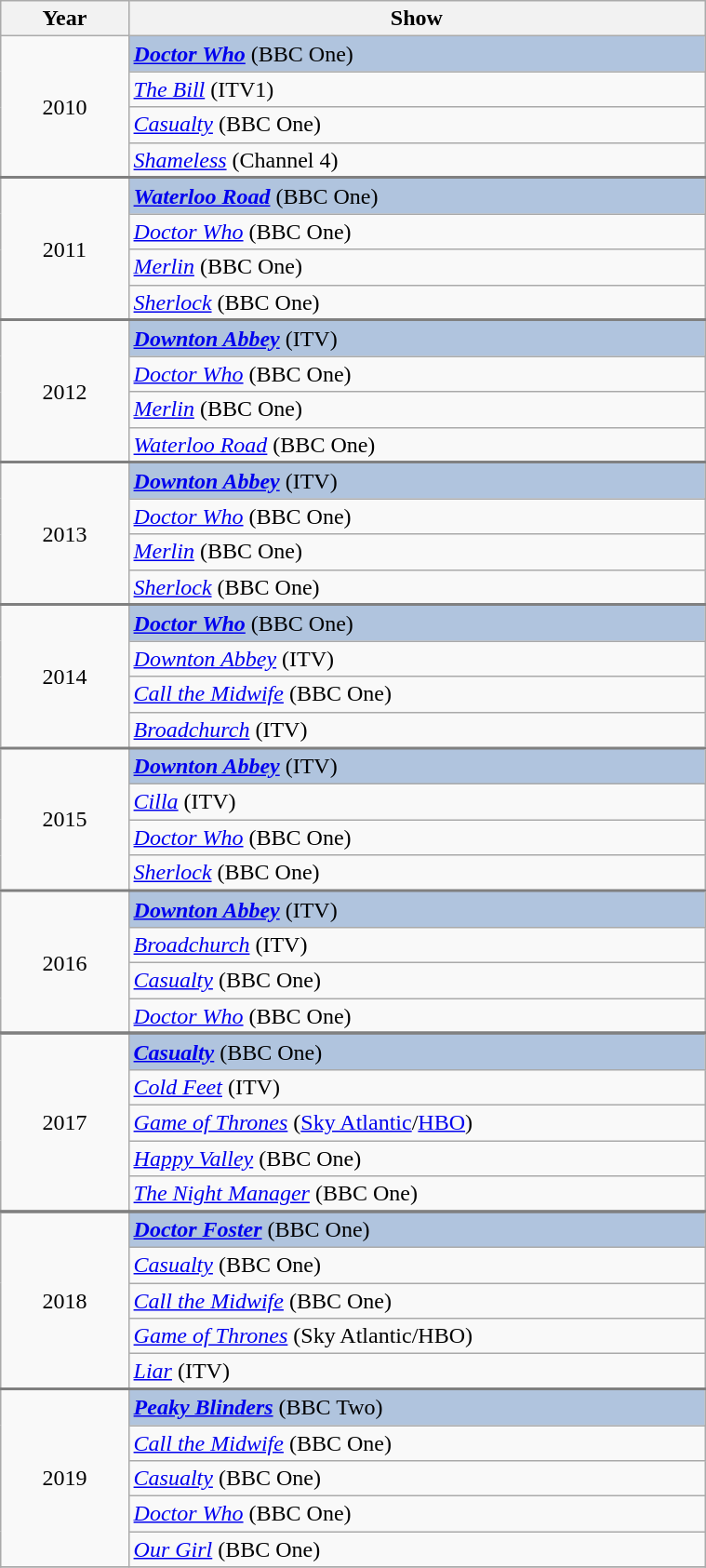<table class="wikitable" width="40%" cellpadding="5">
<tr>
<th width="100"><strong>Year</strong></th>
<th width="500"><strong>Show</strong></th>
</tr>
<tr>
<td rowspan="4" style="text-align:center;">2010</td>
<td style="background:#B0C4DE;"><strong><em><a href='#'>Doctor Who</a></em></strong> (BBC One)</td>
</tr>
<tr>
<td><em><a href='#'>The Bill</a></em> (ITV1)</td>
</tr>
<tr>
<td><em><a href='#'>Casualty</a></em> (BBC One)</td>
</tr>
<tr>
<td><em><a href='#'>Shameless</a></em> (Channel 4)</td>
</tr>
<tr>
</tr>
<tr style="border-top:2px solid gray;">
<td rowspan="4" style="text-align:center;">2011</td>
<td style="background:#B0C4DE;"><strong><em><a href='#'>Waterloo Road</a></em></strong> (BBC One)</td>
</tr>
<tr>
<td><em><a href='#'>Doctor Who</a></em> (BBC One)</td>
</tr>
<tr>
<td><em><a href='#'>Merlin</a></em> (BBC One)</td>
</tr>
<tr>
<td><em><a href='#'>Sherlock</a></em> (BBC One)</td>
</tr>
<tr>
</tr>
<tr style="border-top:2px solid gray;">
<td rowspan="4" style="text-align:center;">2012</td>
<td style="background:#B0C4DE;"><strong><em><a href='#'>Downton Abbey</a></em></strong> (ITV)</td>
</tr>
<tr>
<td><em><a href='#'>Doctor Who</a></em> (BBC One)</td>
</tr>
<tr>
<td><em><a href='#'>Merlin</a></em> (BBC One)</td>
</tr>
<tr>
<td><em><a href='#'>Waterloo Road</a></em> (BBC One)</td>
</tr>
<tr>
</tr>
<tr style="border-top:2px solid gray;">
<td rowspan="4" style="text-align:center;">2013</td>
<td style="background:#B0C4DE;"><strong><em><a href='#'>Downton Abbey</a></em></strong> (ITV)</td>
</tr>
<tr>
<td><em><a href='#'>Doctor Who</a></em> (BBC One)</td>
</tr>
<tr>
<td><em><a href='#'>Merlin</a></em> (BBC One)</td>
</tr>
<tr>
<td><em><a href='#'>Sherlock</a></em> (BBC One)</td>
</tr>
<tr>
</tr>
<tr style="border-top:2px solid gray;">
<td rowspan="4" style="text-align:center;">2014</td>
<td style="background:#B0C4DE;"><strong><em><a href='#'>Doctor Who</a></em></strong> (BBC One)</td>
</tr>
<tr>
<td><em><a href='#'>Downton Abbey</a></em> (ITV)</td>
</tr>
<tr>
<td><em><a href='#'>Call the Midwife</a></em> (BBC One)</td>
</tr>
<tr>
<td><em><a href='#'>Broadchurch</a></em> (ITV)</td>
</tr>
<tr style="border-top:2px solid gray;">
<td rowspan="4" style="text-align:center;">2015</td>
<td style="background:#B0C4DE;"><strong><em><a href='#'>Downton Abbey</a></em></strong> (ITV)</td>
</tr>
<tr>
<td><em><a href='#'>Cilla</a></em> (ITV)</td>
</tr>
<tr>
<td><em><a href='#'>Doctor Who</a></em> (BBC One)</td>
</tr>
<tr>
<td><em><a href='#'>Sherlock</a></em> (BBC One)</td>
</tr>
<tr style="border-top:2px solid gray;">
<td rowspan="4" style="text-align:center;">2016</td>
<td style="background:#B0C4DE;"><strong><em><a href='#'>Downton Abbey</a></em></strong> (ITV)</td>
</tr>
<tr>
<td><em><a href='#'>Broadchurch</a></em> (ITV)</td>
</tr>
<tr>
<td><em><a href='#'>Casualty</a></em> (BBC One)</td>
</tr>
<tr>
<td><em><a href='#'>Doctor Who</a></em> (BBC One)</td>
</tr>
<tr>
</tr>
<tr style="border-top:2px solid gray;">
</tr>
<tr style="border-top:2px solid gray;">
<td rowspan="5" style="text-align:center;">2017</td>
<td style="background:#B0C4DE;"><strong><em><a href='#'>Casualty</a></em></strong> (BBC One)</td>
</tr>
<tr>
<td><em><a href='#'>Cold Feet</a></em> (ITV)</td>
</tr>
<tr>
<td><em><a href='#'>Game of Thrones</a></em> (<a href='#'>Sky Atlantic</a>/<a href='#'>HBO</a>)</td>
</tr>
<tr>
<td><em><a href='#'>Happy Valley</a></em> (BBC One)</td>
</tr>
<tr>
<td><em><a href='#'>The Night Manager</a></em> (BBC One)</td>
</tr>
<tr>
</tr>
<tr style="border-top:2px solid gray;">
</tr>
<tr style="border-top:2px solid gray;">
<td rowspan="5" style="text-align:center;">2018</td>
<td style="background:#B0C4DE;"><strong><em><a href='#'>Doctor Foster</a></em></strong> (BBC One)</td>
</tr>
<tr>
<td><em><a href='#'>Casualty</a></em> (BBC One)</td>
</tr>
<tr>
<td><em><a href='#'>Call the Midwife</a></em> (BBC One)</td>
</tr>
<tr>
<td><em><a href='#'>Game of Thrones</a></em> (Sky Atlantic/HBO)</td>
</tr>
<tr>
<td><em><a href='#'>Liar</a></em> (ITV)</td>
</tr>
<tr>
</tr>
<tr style="border-top:2px solid gray;">
</tr>
<tr style="border-top:2px solid gray;">
<td rowspan="5" style="text-align:center;">2019</td>
<td style="background:#B0C4DE;"><strong><em><a href='#'>Peaky Blinders</a></em></strong> (BBC Two)</td>
</tr>
<tr>
<td><em><a href='#'>Call the Midwife</a></em> (BBC One)</td>
</tr>
<tr>
<td><em><a href='#'>Casualty</a></em> (BBC One)</td>
</tr>
<tr>
<td><em><a href='#'>Doctor Who</a></em> (BBC One)</td>
</tr>
<tr>
<td><em><a href='#'>Our Girl</a></em> (BBC One)</td>
</tr>
<tr>
</tr>
</table>
